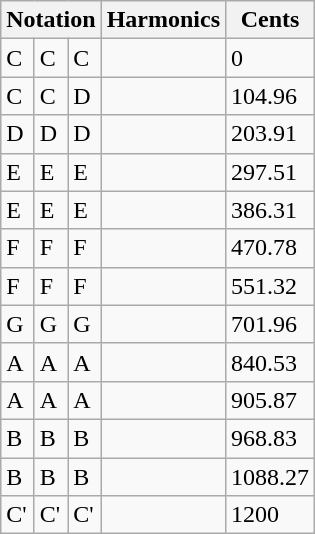<table class="wikitable">
<tr>
<th colspan=3>Notation</th>
<th>Harmonics</th>
<th>Cents</th>
</tr>
<tr>
<td>C</td>
<td>C</td>
<td>C</td>
<td></td>
<td>0</td>
</tr>
<tr>
<td>C</td>
<td>C</td>
<td>D</td>
<td></td>
<td>104.96</td>
</tr>
<tr>
<td>D</td>
<td>D</td>
<td>D</td>
<td></td>
<td>203.91</td>
</tr>
<tr>
<td>E</td>
<td>E</td>
<td>E</td>
<td></td>
<td>297.51</td>
</tr>
<tr>
<td>E</td>
<td>E</td>
<td>E</td>
<td></td>
<td>386.31</td>
</tr>
<tr>
<td>F</td>
<td>F</td>
<td>F</td>
<td></td>
<td>470.78</td>
</tr>
<tr>
<td>F</td>
<td>F</td>
<td>F</td>
<td></td>
<td>551.32</td>
</tr>
<tr>
<td>G</td>
<td>G</td>
<td>G</td>
<td></td>
<td>701.96</td>
</tr>
<tr>
<td>A</td>
<td>A</td>
<td>A</td>
<td></td>
<td>840.53</td>
</tr>
<tr>
<td>A</td>
<td>A</td>
<td>A</td>
<td></td>
<td>905.87</td>
</tr>
<tr>
<td>B</td>
<td>B</td>
<td>B</td>
<td></td>
<td>968.83</td>
</tr>
<tr>
<td>B</td>
<td>B</td>
<td>B</td>
<td></td>
<td>1088.27</td>
</tr>
<tr>
<td>C'</td>
<td>C'</td>
<td>C'</td>
<td></td>
<td>1200</td>
</tr>
</table>
